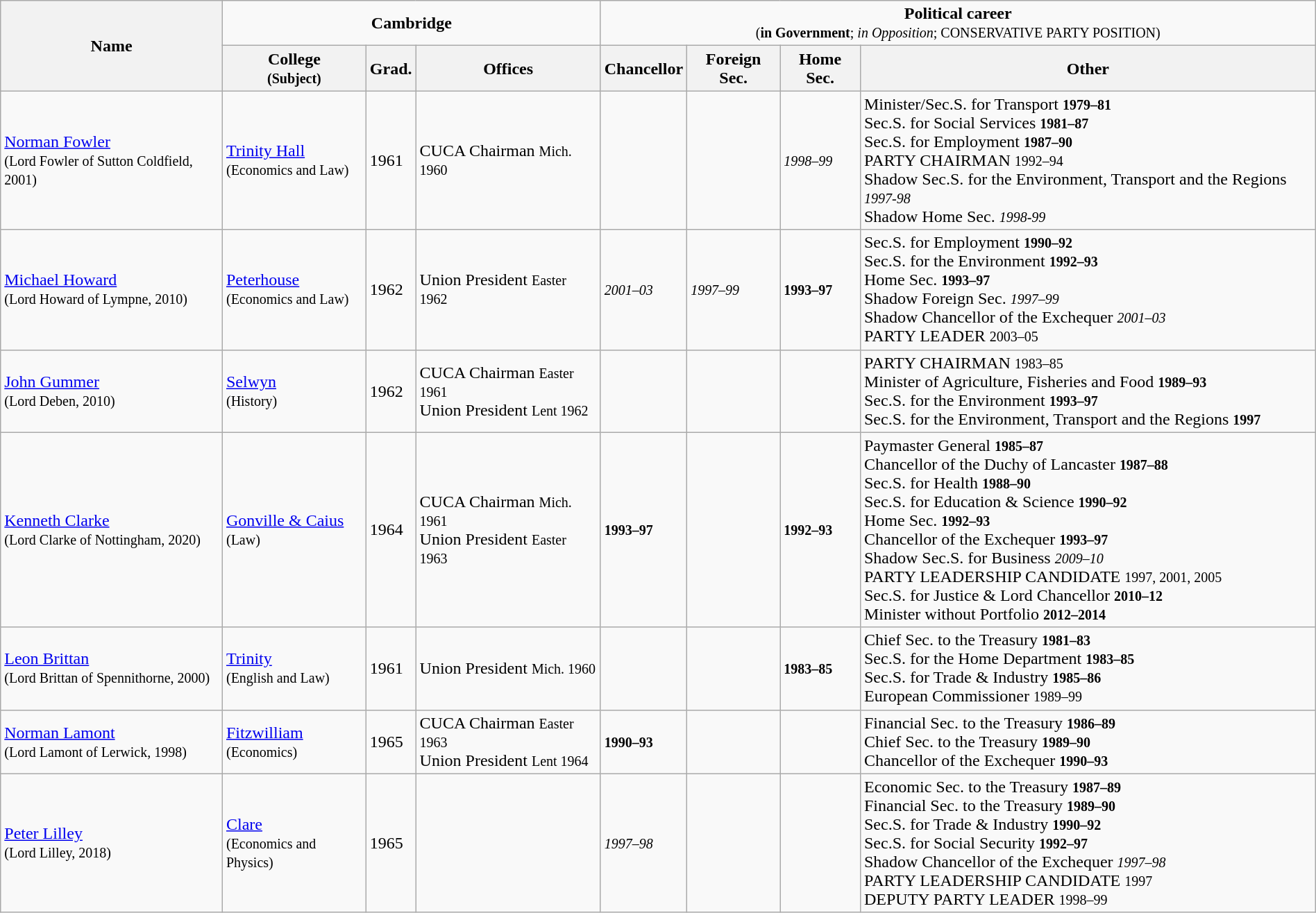<table class="wikitable" width="100%">
<tr>
<th rowspan=2>Name</th>
<td align="center" colspan=3><strong>Cambridge</strong></td>
<td align="center" colspan=4><strong>Political career</strong><br><small>(<strong>in Government</strong>; <em>in Opposition</em>; CONSERVATIVE PARTY POSITION)</small></td>
</tr>
<tr>
<th>College<br><small>(Subject)</small></th>
<th>Grad.</th>
<th>Offices</th>
<th>Chancellor</th>
<th>Foreign Sec.</th>
<th>Home Sec.</th>
<th>Other</th>
</tr>
<tr>
<td><a href='#'>Norman Fowler</a><br><small>(Lord Fowler of Sutton Coldfield, 2001)</small></td>
<td><a href='#'>Trinity Hall</a><br><small>(Economics and Law)</small></td>
<td>1961</td>
<td>CUCA Chairman <small>Mich. 1960 </small></td>
<td></td>
<td></td>
<td><small><em>1998–99</em></small></td>
<td>Minister/Sec.S. for Transport <small><strong>1979–81</strong></small><br>Sec.S. for Social Services <small><strong>1981–87</strong></small><br>Sec.S. for Employment <small><strong>1987–90</strong></small><br>PARTY CHAIRMAN <small>1992–94</small><br>Shadow Sec.S. for the Environment, Transport and the Regions <small><em>1997-98</em></small><br>Shadow Home Sec. <small><em>1998-99</em></small></td>
</tr>
<tr>
<td><a href='#'>Michael Howard</a><br><small>(Lord Howard of Lympne, 2010)</small></td>
<td><a href='#'>Peterhouse</a><br><small>(Economics and Law)</small></td>
<td>1962</td>
<td>Union President <small>Easter 1962 </small></td>
<td><small><em>2001–03</em></small></td>
<td><small><em>1997–99</em></small></td>
<td><small><strong>1993–97</strong></small></td>
<td>Sec.S. for Employment <small><strong>1990–92</strong></small><br>Sec.S. for the Environment <small><strong>1992–93</strong></small><br>Home Sec. <small><strong>1993–97</strong></small><br>Shadow Foreign Sec. <small><em>1997–99</em></small><br>Shadow Chancellor of the Exchequer <small><em>2001–03</em></small><br>PARTY LEADER <small>2003–05</small></td>
</tr>
<tr>
<td><a href='#'>John Gummer</a><br><small>(Lord Deben, 2010)</small></td>
<td><a href='#'>Selwyn</a><br><small>(History)</small></td>
<td>1962</td>
<td>CUCA Chairman <small>Easter 1961</small><br>Union President <small>Lent 1962 </small></td>
<td></td>
<td></td>
<td></td>
<td>PARTY CHAIRMAN <small>1983–85</small><br>Minister of Agriculture, Fisheries and Food <small><strong>1989–93</strong></small><br>Sec.S. for the Environment <small><strong>1993–97</strong></small><br>Sec.S. for the Environment, Transport and the Regions <small><strong>1997</strong></small></td>
</tr>
<tr>
<td><a href='#'>Kenneth Clarke</a><br><small>(Lord Clarke of Nottingham, 2020)</small></td>
<td><a href='#'>Gonville & Caius</a><br><small>(Law)</small></td>
<td>1964</td>
<td>CUCA Chairman <small>Mich. 1961</small><br>Union President <small>Easter 1963 </small></td>
<td><small><strong>1993–97</strong></small></td>
<td></td>
<td><small><strong>1992–93</strong></small></td>
<td>Paymaster General <small><strong>1985–87</strong></small><br>Chancellor of the Duchy of Lancaster  <small><strong>1987–88</strong></small><br>Sec.S. for Health <small><strong>1988–90</strong></small><br>Sec.S. for Education & Science <small><strong>1990–92</strong></small><br>Home Sec. <small><strong>1992–93</strong></small><br>Chancellor of the Exchequer <small><strong>1993–97</strong></small><br>Shadow Sec.S. for Business <small><em>2009–10</em></small><br>PARTY LEADERSHIP CANDIDATE <small>1997, 2001, 2005</small><br>Sec.S. for Justice & Lord Chancellor <small><strong>2010–12</strong></small><br>Minister without Portfolio <small><strong>2012–2014</strong></small></td>
</tr>
<tr>
<td><a href='#'>Leon Brittan</a><br><small>(Lord Brittan of Spennithorne, 2000)</small></td>
<td><a href='#'>Trinity</a><br><small>(English and Law)</small></td>
<td>1961</td>
<td>Union President <small>Mich. 1960 </small></td>
<td></td>
<td></td>
<td><small><strong>1983–85</strong></small></td>
<td>Chief Sec. to the Treasury <small><strong>1981–83</strong></small><br>Sec.S. for the Home Department <small><strong>1983–85</strong></small><br>Sec.S. for Trade & Industry <small><strong>1985–86</strong></small><br>European Commissioner <small>1989–99</small></td>
</tr>
<tr>
<td><a href='#'>Norman Lamont</a><br><small>(Lord Lamont of Lerwick, 1998)</small></td>
<td><a href='#'>Fitzwilliam</a><br><small>(Economics)</small></td>
<td>1965</td>
<td>CUCA Chairman <small>Easter 1963</small><br>Union President <small>Lent 1964 </small></td>
<td><small><strong>1990–93</strong></small></td>
<td></td>
<td></td>
<td>Financial Sec. to the Treasury <small><strong>1986–89</strong></small><br>Chief Sec. to the Treasury <small><strong>1989–90</strong></small><br>Chancellor of the Exchequer <small><strong>1990–93</strong></small></td>
</tr>
<tr>
<td><a href='#'>Peter Lilley</a><br><small>(Lord Lilley, 2018)</small></td>
<td><a href='#'>Clare</a><br><small>(Economics and Physics)</small></td>
<td>1965</td>
<td></td>
<td><small><em>1997–98</em></small></td>
<td></td>
<td></td>
<td>Economic Sec. to the Treasury <small><strong>1987–89</strong></small><br>Financial Sec. to the Treasury <small><strong>1989–90</strong></small><br>Sec.S. for Trade & Industry <small><strong>1990–92</strong></small><br>Sec.S. for Social Security <small><strong>1992–97</strong></small><br>Shadow Chancellor of the Exchequer <small><em>1997–98</em></small><br>PARTY LEADERSHIP CANDIDATE <small>1997</small><br>DEPUTY PARTY LEADER <small>1998–99</small></td>
</tr>
</table>
